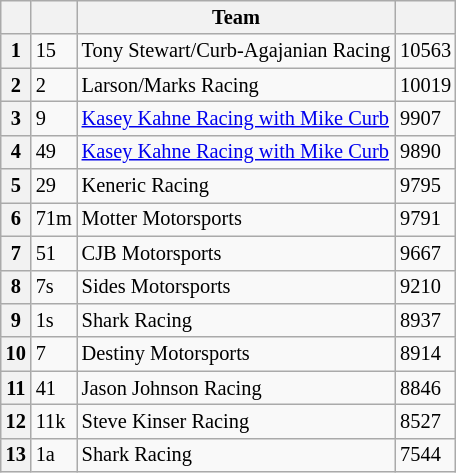<table class="wikitable" style="font-size: 85%">
<tr>
<th></th>
<th></th>
<th>Team</th>
<th></th>
</tr>
<tr>
<th>1</th>
<td>15</td>
<td>Tony Stewart/Curb-Agajanian Racing</td>
<td>10563</td>
</tr>
<tr>
<th>2</th>
<td>2</td>
<td>Larson/Marks Racing</td>
<td>10019</td>
</tr>
<tr>
<th>3</th>
<td>9</td>
<td><a href='#'>Kasey Kahne Racing with Mike Curb</a></td>
<td>9907</td>
</tr>
<tr>
<th>4</th>
<td>49</td>
<td><a href='#'>Kasey Kahne Racing with Mike Curb</a></td>
<td>9890</td>
</tr>
<tr>
<th>5</th>
<td>29</td>
<td>Keneric Racing</td>
<td>9795</td>
</tr>
<tr>
<th>6</th>
<td>71m</td>
<td>Motter Motorsports</td>
<td>9791</td>
</tr>
<tr>
<th>7</th>
<td>51</td>
<td>CJB Motorsports</td>
<td>9667</td>
</tr>
<tr>
<th>8</th>
<td>7s</td>
<td>Sides Motorsports</td>
<td>9210</td>
</tr>
<tr>
<th>9</th>
<td>1s</td>
<td>Shark Racing</td>
<td>8937</td>
</tr>
<tr>
<th>10</th>
<td>7</td>
<td>Destiny Motorsports</td>
<td>8914</td>
</tr>
<tr>
<th>11</th>
<td>41</td>
<td>Jason Johnson Racing</td>
<td>8846</td>
</tr>
<tr>
<th>12</th>
<td>11k</td>
<td>Steve Kinser Racing</td>
<td>8527</td>
</tr>
<tr>
<th>13</th>
<td>1a</td>
<td>Shark Racing</td>
<td>7544</td>
</tr>
</table>
